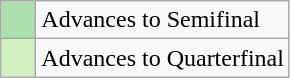<table class="wikitable">
<tr>
<td style="background: #ACE1AF;">    </td>
<td>Advances to Semifinal</td>
</tr>
<tr>
<td style="background: #D0F0C0;">    </td>
<td>Advances to Quarterfinal</td>
</tr>
</table>
